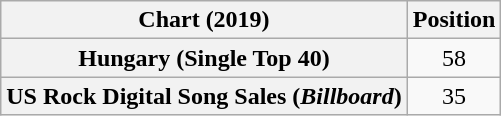<table class="wikitable sortable plainrowheaders" style="text-align:center">
<tr>
<th scope="col">Chart (2019)</th>
<th scope="col">Position</th>
</tr>
<tr>
<th scope="row">Hungary (Single Top 40)</th>
<td>58</td>
</tr>
<tr>
<th scope="row">US Rock Digital Song Sales (<em>Billboard</em>)</th>
<td>35</td>
</tr>
</table>
